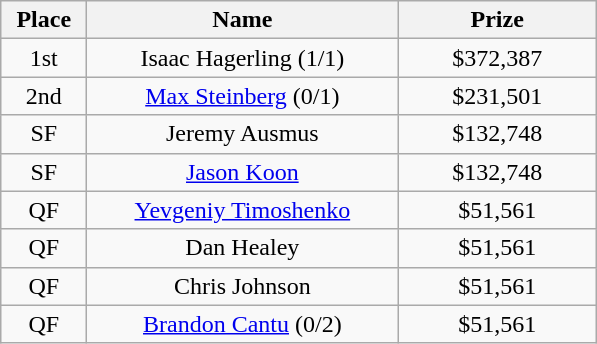<table class="wikitable">
<tr>
<th width="50">Place</th>
<th width="200">Name</th>
<th width="125">Prize</th>
</tr>
<tr>
<td align = "center">1st</td>
<td align = "center">Isaac Hagerling (1/1)</td>
<td align = "center">$372,387</td>
</tr>
<tr>
<td align = "center">2nd</td>
<td align = "center"><a href='#'>Max Steinberg</a> (0/1)</td>
<td align = "center">$231,501</td>
</tr>
<tr>
<td align = "center">SF</td>
<td align = "center">Jeremy Ausmus</td>
<td align = "center">$132,748</td>
</tr>
<tr>
<td align = "center">SF</td>
<td align = "center"><a href='#'>Jason Koon</a></td>
<td align = "center">$132,748</td>
</tr>
<tr>
<td align = "center">QF</td>
<td align = "center"><a href='#'>Yevgeniy Timoshenko</a></td>
<td align = "center">$51,561</td>
</tr>
<tr>
<td align = "center">QF</td>
<td align = "center">Dan Healey</td>
<td align = "center">$51,561</td>
</tr>
<tr>
<td align = "center">QF</td>
<td align = "center">Chris Johnson</td>
<td align = "center">$51,561</td>
</tr>
<tr>
<td align = "center">QF</td>
<td align = "center"><a href='#'>Brandon Cantu</a> (0/2)</td>
<td align = "center">$51,561</td>
</tr>
</table>
